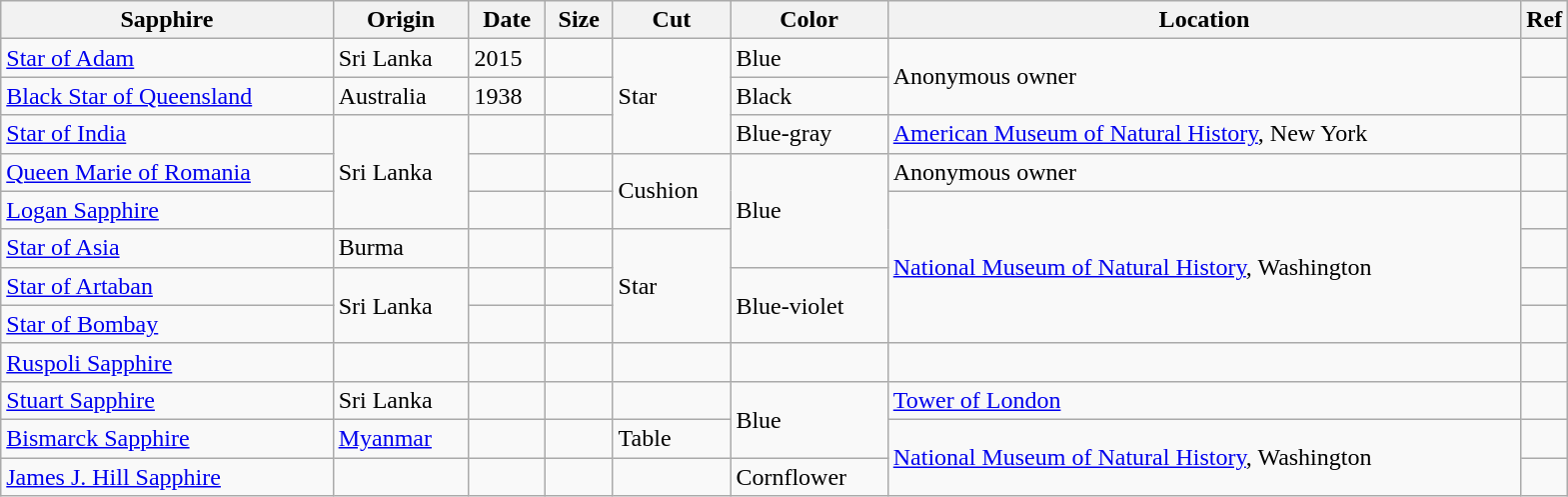<table class="wikitable sortable">
<tr>
<th scope="col">Sapphire</th>
<th scope="col">Origin</th>
<th>Date</th>
<th scope="col" data-sort-type="number">Size</th>
<th scope="col">Cut</th>
<th scope="col">Color</th>
<th scope="col">Location</th>
<th style="width:3%;" class="unsortable">Ref</th>
</tr>
<tr>
<td><a href='#'>Star of Adam</a></td>
<td>Sri Lanka</td>
<td>2015</td>
<td></td>
<td rowspan="3">Star</td>
<td>Blue</td>
<td rowspan="2">Anonymous owner</td>
<td></td>
</tr>
<tr>
<td><a href='#'>Black Star of Queensland</a></td>
<td>Australia</td>
<td>1938</td>
<td></td>
<td>Black</td>
<td></td>
</tr>
<tr>
<td><a href='#'>Star of India</a></td>
<td rowspan="3">Sri Lanka</td>
<td></td>
<td></td>
<td>Blue-gray</td>
<td><a href='#'>American Museum of Natural History</a>, New York</td>
<td></td>
</tr>
<tr>
<td><a href='#'>Queen Marie of Romania</a></td>
<td></td>
<td></td>
<td rowspan="2">Cushion</td>
<td rowspan="3">Blue</td>
<td>Anonymous owner</td>
<td></td>
</tr>
<tr>
<td><a href='#'>Logan Sapphire</a></td>
<td></td>
<td></td>
<td rowspan="4"><a href='#'>National Museum of Natural History</a>, Washington</td>
<td></td>
</tr>
<tr>
<td><a href='#'>Star of Asia</a></td>
<td>Burma</td>
<td></td>
<td></td>
<td rowspan="3">Star</td>
<td></td>
</tr>
<tr>
<td><a href='#'>Star of Artaban</a></td>
<td rowspan="2">Sri Lanka</td>
<td></td>
<td></td>
<td rowspan="2">Blue-violet</td>
<td></td>
</tr>
<tr>
<td><a href='#'>Star of Bombay</a></td>
<td></td>
<td></td>
<td></td>
</tr>
<tr>
<td><a href='#'>Ruspoli Sapphire</a></td>
<td></td>
<td></td>
<td></td>
<td></td>
<td></td>
<td></td>
<td></td>
</tr>
<tr>
<td><a href='#'>Stuart Sapphire</a></td>
<td>Sri Lanka</td>
<td></td>
<td></td>
<td></td>
<td rowspan="2">Blue</td>
<td><a href='#'>Tower of London</a></td>
<td></td>
</tr>
<tr>
<td><a href='#'>Bismarck Sapphire</a></td>
<td><a href='#'>Myanmar</a></td>
<td></td>
<td></td>
<td>Table</td>
<td rowspan="2"><a href='#'>National Museum of Natural History</a>, Washington</td>
<td></td>
</tr>
<tr>
<td><a href='#'>James J. Hill Sapphire</a></td>
<td></td>
<td></td>
<td></td>
<td></td>
<td>Cornflower</td>
<td></td>
</tr>
</table>
